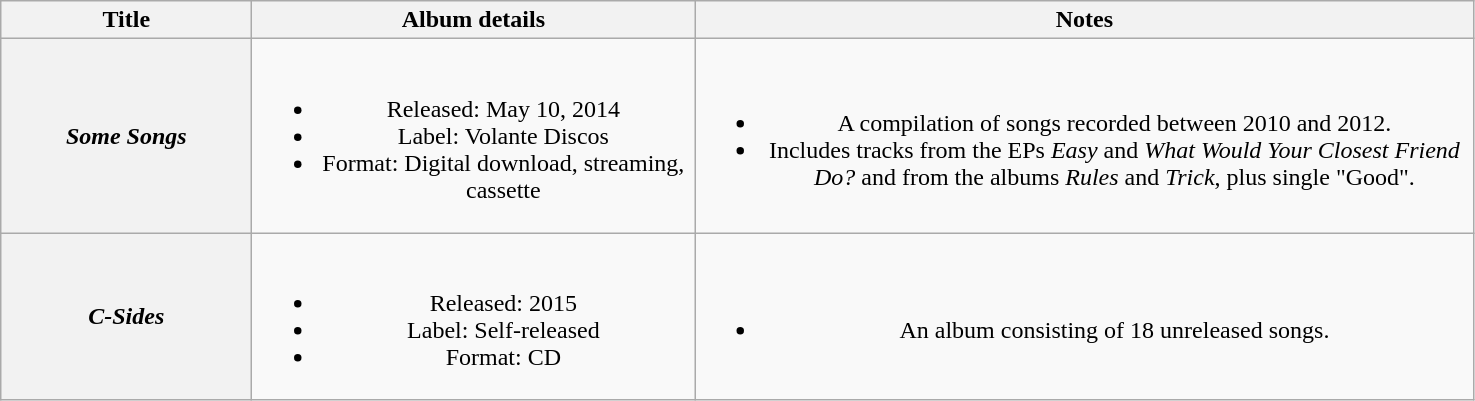<table class="wikitable plainrowheaders" style="text-align:center">
<tr>
<th scope="col" style="width:10em">Title</th>
<th scope="col" style="width:18em">Album details</th>
<th scope="col" style="width:32em;">Notes</th>
</tr>
<tr>
<th scope="row"><em>Some Songs</em></th>
<td><br><ul><li>Released: May 10, 2014</li><li>Label: Volante Discos</li><li>Format: Digital download, streaming, cassette</li></ul></td>
<td><br><ul><li>A compilation of songs recorded between 2010 and 2012.</li><li>Includes tracks from the EPs <em>Easy</em> and <em>What Would Your Closest Friend Do?</em> and from the albums <em>Rules</em> and <em>Trick</em>, plus single "Good".</li></ul></td>
</tr>
<tr>
<th scope="row"><em>C-Sides</em></th>
<td><br><ul><li>Released: 2015</li><li>Label: Self-released</li><li>Format: CD</li></ul></td>
<td><br><ul><li>An album consisting of 18 unreleased songs.</li></ul></td>
</tr>
</table>
